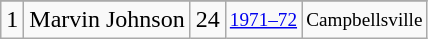<table class="wikitable">
<tr>
</tr>
<tr>
<td>1</td>
<td>Marvin Johnson</td>
<td>24</td>
<td style="font-size:80%;"><a href='#'>1971–72</a></td>
<td style="font-size:80%;">Campbellsville</td>
</tr>
</table>
